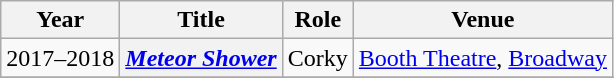<table class="wikitable unsortable plainrowheaders">
<tr>
<th scope="col">Year</th>
<th scope="col">Title</th>
<th scope="col">Role</th>
<th scope="col" class="wikitable sortable">Venue</th>
</tr>
<tr>
<td>2017–2018</td>
<th scope="row"><em><a href='#'>Meteor Shower</a></em></th>
<td>Corky</td>
<td><a href='#'>Booth Theatre</a>, <a href='#'>Broadway</a></td>
</tr>
<tr>
</tr>
</table>
